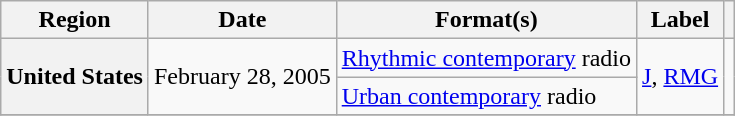<table class="wikitable plainrowheaders">
<tr>
<th scope="col">Region</th>
<th scope="col">Date</th>
<th scope="col">Format(s)</th>
<th scope="col">Label</th>
<th scope="col"></th>
</tr>
<tr>
<th scope="row" rowspan="2">United States</th>
<td rowspan="2">February 28, 2005</td>
<td><a href='#'>Rhythmic contemporary</a> radio</td>
<td rowspan="2"><a href='#'>J</a>, <a href='#'>RMG</a></td>
<td rowspan="2"></td>
</tr>
<tr>
<td><a href='#'>Urban contemporary</a> radio</td>
</tr>
<tr>
</tr>
</table>
